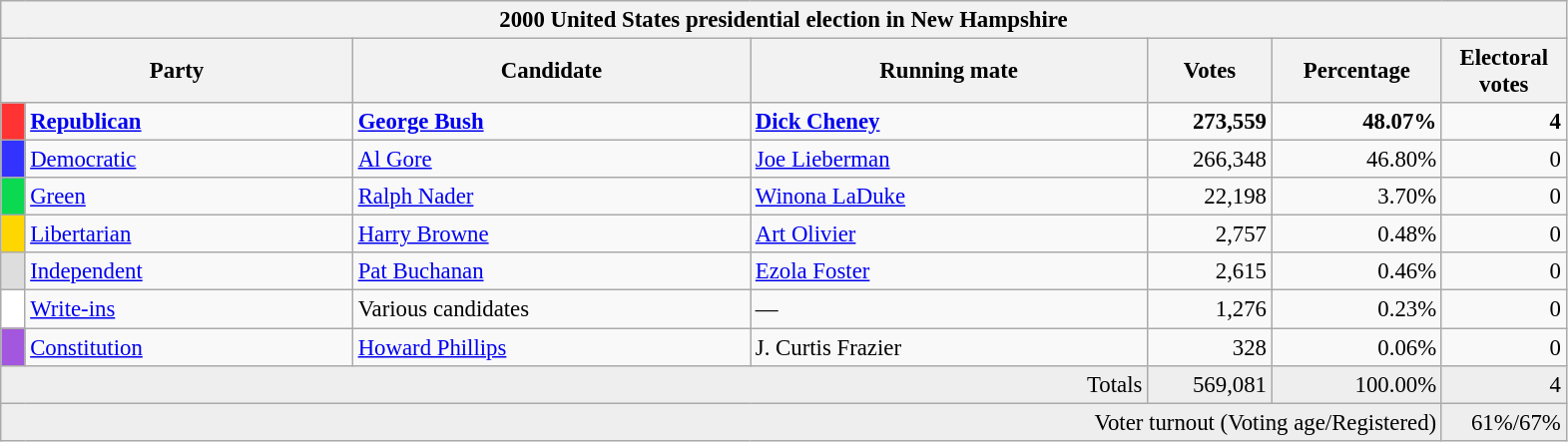<table class="wikitable" style="font-size: 95%;">
<tr>
<th colspan="7">2000 United States presidential election in New Hampshire</th>
</tr>
<tr>
<th colspan="2" style="width: 15em">Party</th>
<th style="width: 17em">Candidate</th>
<th style="width: 17em">Running mate</th>
<th style="width: 5em">Votes</th>
<th style="width: 7em">Percentage</th>
<th style="width: 5em">Electoral votes</th>
</tr>
<tr>
<th style="background:#f33; width:3px;"></th>
<td style="width: 130px"><strong><a href='#'>Republican</a></strong></td>
<td><strong><a href='#'>George Bush</a> </strong></td>
<td><strong><a href='#'>Dick Cheney</a></strong></td>
<td style="text-align:right;"><strong>273,559</strong></td>
<td style="text-align:right;"><strong>48.07%</strong></td>
<td style="text-align:right;"><strong>4</strong></td>
</tr>
<tr>
<th style="background:#33f; width:3px;"></th>
<td style="width: 130px"><a href='#'>Democratic</a></td>
<td><a href='#'>Al Gore</a></td>
<td><a href='#'>Joe Lieberman</a></td>
<td style="text-align:right;">266,348</td>
<td style="text-align:right;">46.80%</td>
<td style="text-align:right;">0</td>
</tr>
<tr>
<th style="background:#0bda51; width:3px;"></th>
<td style="width: 130px"><a href='#'>Green</a></td>
<td><a href='#'>Ralph Nader</a></td>
<td><a href='#'>Winona LaDuke</a></td>
<td style="text-align:right;">22,198</td>
<td style="text-align:right;">3.70%</td>
<td style="text-align:right;">0</td>
</tr>
<tr>
<th style="background:gold; width:3px;"></th>
<td style="width: 130px"><a href='#'>Libertarian</a></td>
<td><a href='#'>Harry Browne</a></td>
<td><a href='#'>Art Olivier</a></td>
<td style="text-align:right;">2,757</td>
<td style="text-align:right;">0.48%</td>
<td style="text-align:right;">0</td>
</tr>
<tr>
<th style="background:#dddddd; width:3px;"></th>
<td style="width: 130px"><a href='#'>Independent</a></td>
<td><a href='#'>Pat Buchanan</a></td>
<td><a href='#'>Ezola Foster</a></td>
<td style="text-align:right;">2,615</td>
<td style="text-align:right;">0.46%</td>
<td style="text-align:right;">0</td>
</tr>
<tr>
<th style="background:#ffffff; width:3px;"></th>
<td style="width: 130px"><a href='#'>Write-ins</a></td>
<td>Various candidates</td>
<td>—</td>
<td style="text-align:right;">1,276</td>
<td style="text-align:right;">0.23%</td>
<td style="text-align:right;">0</td>
</tr>
<tr>
<th style="background:#A356DE; width:3px;"></th>
<td style="width: 130px"><a href='#'>Constitution</a></td>
<td><a href='#'>Howard Phillips</a></td>
<td>J. Curtis Frazier</td>
<td style="text-align:right;">328</td>
<td style="text-align:right;">0.06%</td>
<td style="text-align:right;">0</td>
</tr>
<tr style="background:#eee; text-align:right;">
<td colspan="4">Totals</td>
<td>569,081</td>
<td>100.00%</td>
<td>4</td>
</tr>
<tr style="background:#eee; text-align:right;">
<td colspan="6">Voter turnout (Voting age/Registered)</td>
<td>61%/67%</td>
</tr>
</table>
